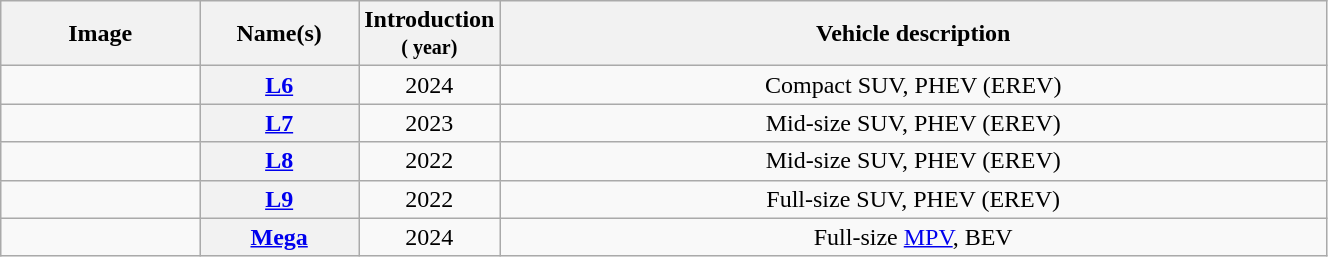<table class="wikitable sortable" style="text-align: center; width: 70%">
<tr>
<th width="15%" class="unsortable">Image</th>
<th width="12%" class="unsortable">Name(s)</th>
<th width="9%">Introduction<br><small>( year)</small></th>
<th class="unsortable">Vehicle description</th>
</tr>
<tr>
<td></td>
<th><a href='#'>L6</a></th>
<td>2024</td>
<td>Compact SUV, PHEV (EREV)</td>
</tr>
<tr>
<td></td>
<th><a href='#'>L7</a></th>
<td>2023</td>
<td>Mid-size SUV, PHEV (EREV)</td>
</tr>
<tr>
<td></td>
<th><a href='#'>L8</a></th>
<td>2022</td>
<td>Mid-size SUV, PHEV (EREV)</td>
</tr>
<tr>
<td></td>
<th><a href='#'>L9</a></th>
<td>2022</td>
<td>Full-size SUV, PHEV (EREV)</td>
</tr>
<tr>
<td></td>
<th><a href='#'>Mega</a></th>
<td>2024</td>
<td>Full-size <a href='#'>MPV</a>, BEV</td>
</tr>
</table>
